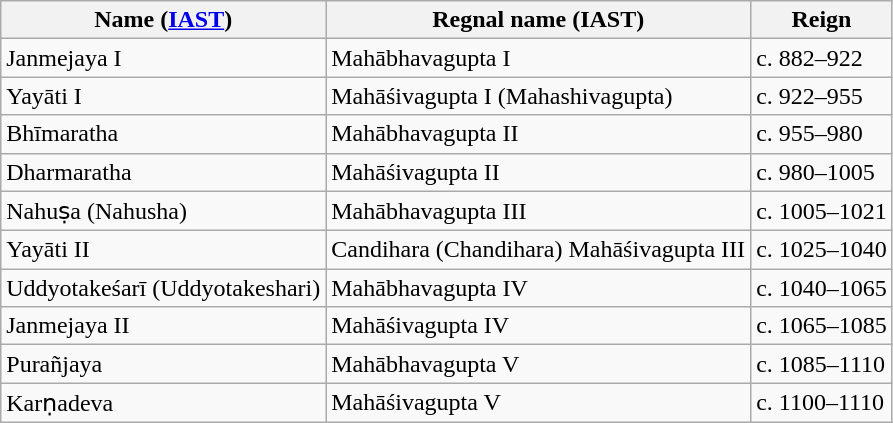<table class="wikitable">
<tr>
<th>Name (<a href='#'>IAST</a>)</th>
<th>Regnal name (IAST)</th>
<th>Reign</th>
</tr>
<tr>
<td>Janmejaya I</td>
<td>Mahābhavagupta I</td>
<td>c. 882–922</td>
</tr>
<tr>
<td>Yayāti I</td>
<td>Mahāśivagupta I (Mahashivagupta)</td>
<td>c. 922–955</td>
</tr>
<tr>
<td>Bhīmaratha</td>
<td>Mahābhavagupta II</td>
<td>c. 955–980</td>
</tr>
<tr>
<td>Dharmaratha</td>
<td>Mahāśivagupta II</td>
<td>c. 980–1005</td>
</tr>
<tr>
<td>Nahuṣa (Nahusha)</td>
<td>Mahābhavagupta III</td>
<td>c. 1005–1021</td>
</tr>
<tr>
<td>Yayāti II</td>
<td>Candihara (Chandihara) Mahāśivagupta III</td>
<td>c. 1025–1040</td>
</tr>
<tr>
<td>Uddyotakeśarī (Uddyotakeshari)</td>
<td>Mahābhavagupta IV</td>
<td>c. 1040–1065</td>
</tr>
<tr>
<td>Janmejaya II</td>
<td>Mahāśivagupta IV</td>
<td>c. 1065–1085</td>
</tr>
<tr>
<td>Purañjaya</td>
<td>Mahābhavagupta V</td>
<td>c. 1085–1110</td>
</tr>
<tr>
<td>Karṇadeva</td>
<td>Mahāśivagupta V</td>
<td>c. 1100–1110</td>
</tr>
</table>
